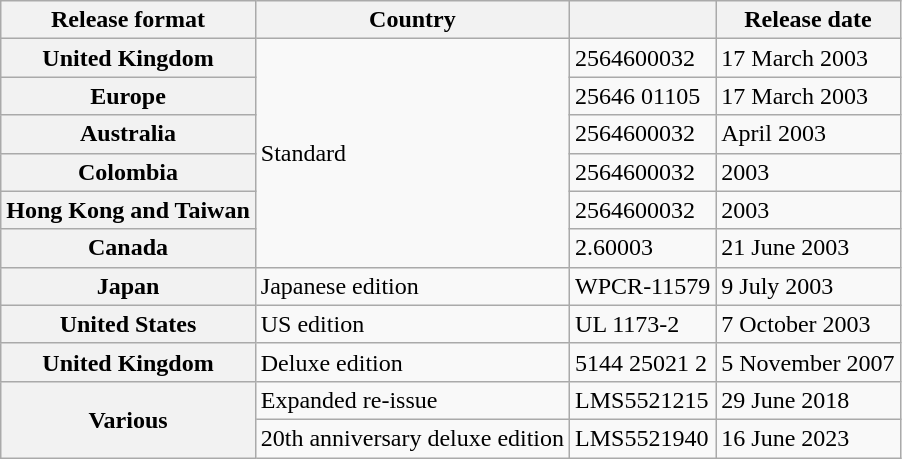<table class="wikitable plainrowheaders">
<tr>
<th scope="col">Release format</th>
<th scope="col">Country</th>
<th scope="col"></th>
<th scope="col">Release date</th>
</tr>
<tr>
<th scope="row">United Kingdom</th>
<td rowspan="6">Standard</td>
<td>2564600032</td>
<td>17 March 2003</td>
</tr>
<tr>
<th scope="row">Europe</th>
<td>25646 01105</td>
<td>17 March 2003</td>
</tr>
<tr>
<th scope="row">Australia</th>
<td>2564600032</td>
<td>April 2003</td>
</tr>
<tr>
<th scope="row">Colombia</th>
<td>2564600032</td>
<td>2003</td>
</tr>
<tr>
<th scope="row">Hong Kong and Taiwan</th>
<td>2564600032</td>
<td>2003</td>
</tr>
<tr>
<th scope="row">Canada</th>
<td>2.60003</td>
<td>21 June 2003</td>
</tr>
<tr>
<th scope="row">Japan</th>
<td>Japanese edition</td>
<td>WPCR-11579</td>
<td>9 July 2003</td>
</tr>
<tr>
<th scope="row">United States</th>
<td>US edition</td>
<td>UL 1173-2</td>
<td>7 October 2003</td>
</tr>
<tr>
<th scope="row">United Kingdom</th>
<td>Deluxe edition</td>
<td>5144 25021 2</td>
<td>5 November 2007</td>
</tr>
<tr>
<th scope="row" rowspan="2">Various</th>
<td>Expanded re-issue</td>
<td>LMS5521215</td>
<td>29 June 2018</td>
</tr>
<tr>
<td>20th anniversary deluxe edition</td>
<td>LMS5521940</td>
<td>16 June 2023</td>
</tr>
</table>
